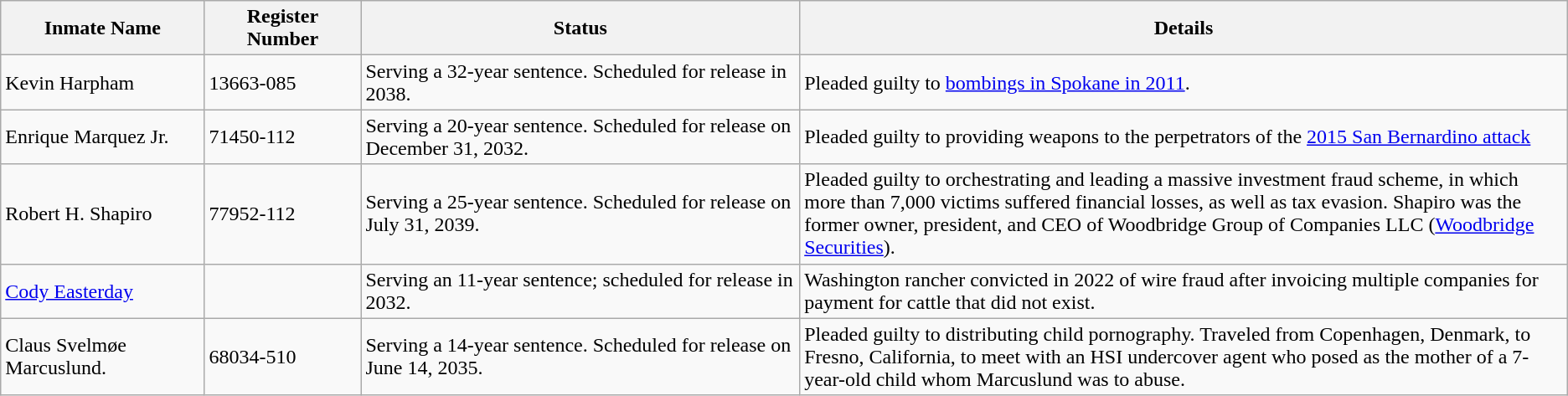<table class="wikitable sortable">
<tr>
<th width=13%>Inmate Name</th>
<th width=10%>Register Number</th>
<th width=28%>Status</th>
<th width=49%>Details</th>
</tr>
<tr>
<td>Kevin Harpham</td>
<td>13663-085</td>
<td>Serving a 32-year sentence. Scheduled for release in 2038.</td>
<td>Pleaded guilty to <a href='#'>bombings in Spokane in 2011</a>.</td>
</tr>
<tr>
<td>Enrique Marquez Jr.</td>
<td>71450-112</td>
<td>Serving a 20-year sentence. Scheduled for release on December 31, 2032.</td>
<td>Pleaded guilty to providing weapons to the perpetrators of the <a href='#'>2015 San Bernardino attack</a></td>
</tr>
<tr>
<td>Robert H. Shapiro</td>
<td>77952-112</td>
<td>Serving a 25-year sentence. Scheduled for release on July 31, 2039.</td>
<td>Pleaded guilty to orchestrating and leading a massive investment fraud scheme, in which more than 7,000 victims suffered financial losses, as well as tax evasion.  Shapiro was the former owner, president, and CEO of Woodbridge Group of Companies LLC (<a href='#'>Woodbridge Securities</a>).</td>
</tr>
<tr>
<td><a href='#'>Cody Easterday</a></td>
<td></td>
<td>Serving an 11-year sentence; scheduled for release in 2032.</td>
<td>Washington rancher convicted in 2022 of wire fraud after invoicing multiple companies for payment for cattle that did not exist.</td>
</tr>
<tr>
<td>Claus Svelmøe Marcuslund.</td>
<td>68034-510</td>
<td>Serving a 14-year sentence. Scheduled for release on June 14, 2035.</td>
<td>Pleaded guilty to distributing child pornography. Traveled from Copenhagen, Denmark, to Fresno, California, to meet with an HSI undercover agent who posed as the mother of a 7-year-old child whom Marcuslund was to abuse.</td>
</tr>
</table>
